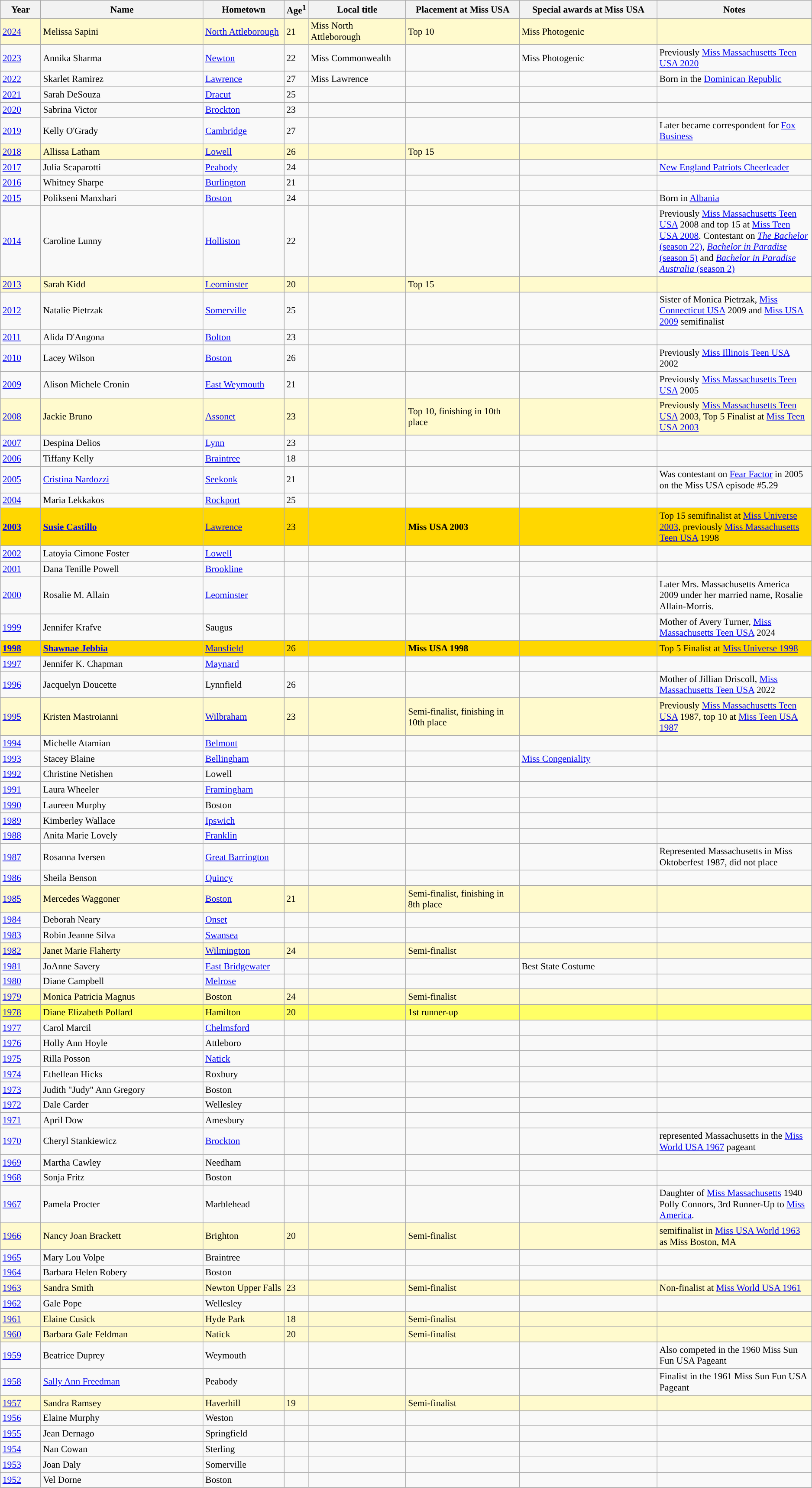<table class="wikitable"style="font-size:90%;">
<tr bgcolor="#efefef">
<th width=5%>Year</th>
<th width=20%>Name</th>
<th width=10%>Hometown</th>
<th width=3%>Age<sup>1</sup></th>
<th width=12%>Local title</th>
<th width=14%>Placement at Miss USA</th>
<th width=17%>Special awards at Miss USA</th>
<th width=31%>Notes</th>
</tr>
<tr style="background-color:#FFFACD;”">
<td><a href='#'>2024</a></td>
<td>Melissa Sapini</td>
<td><a href='#'>North Attleborough</a></td>
<td>21</td>
<td>Miss North Attleborough</td>
<td>Top 10</td>
<td>Miss Photogenic</td>
<td></td>
</tr>
<tr>
<td><a href='#'>2023</a></td>
<td>Annika Sharma</td>
<td><a href='#'>Newton</a></td>
<td>22</td>
<td>Miss Commonwealth</td>
<td></td>
<td>Miss Photogenic</td>
<td>Previously <a href='#'>Miss Massachusetts Teen USA 2020</a></td>
</tr>
<tr>
<td><a href='#'>2022</a></td>
<td>Skarlet Ramirez</td>
<td><a href='#'>Lawrence</a></td>
<td>27</td>
<td>Miss Lawrence</td>
<td></td>
<td></td>
<td>Born in the <a href='#'>Dominican Republic</a></td>
</tr>
<tr>
<td><a href='#'>2021</a></td>
<td>Sarah DeSouza</td>
<td><a href='#'>Dracut</a></td>
<td>25</td>
<td></td>
<td></td>
<td></td>
<td></td>
</tr>
<tr>
<td><a href='#'>2020</a></td>
<td>Sabrina Victor</td>
<td><a href='#'>Brockton</a></td>
<td>23</td>
<td></td>
<td></td>
<td></td>
<td></td>
</tr>
<tr>
<td><a href='#'>2019</a></td>
<td>Kelly O'Grady</td>
<td><a href='#'>Cambridge</a></td>
<td>27</td>
<td></td>
<td></td>
<td></td>
<td>Later became correspondent for <a href='#'>Fox Business</a></td>
</tr>
<tr style="background-color:#FFFACD;">
<td><a href='#'>2018</a></td>
<td>Allissa Latham</td>
<td><a href='#'>Lowell</a></td>
<td>26</td>
<td></td>
<td>Top 15</td>
<td></td>
<td></td>
</tr>
<tr>
<td><a href='#'>2017</a></td>
<td>Julia Scaparotti</td>
<td><a href='#'>Peabody</a></td>
<td>24</td>
<td></td>
<td></td>
<td></td>
<td><a href='#'>New England Patriots Cheerleader</a></td>
</tr>
<tr>
<td><a href='#'>2016</a></td>
<td>Whitney Sharpe</td>
<td><a href='#'>Burlington</a></td>
<td>21</td>
<td></td>
<td></td>
<td></td>
<td></td>
</tr>
<tr>
<td><a href='#'>2015</a></td>
<td>Polikseni Manxhari</td>
<td><a href='#'>Boston</a></td>
<td>24</td>
<td></td>
<td></td>
<td></td>
<td>Born in <a href='#'>Albania</a></td>
</tr>
<tr>
<td><a href='#'>2014</a></td>
<td>Caroline Lunny</td>
<td><a href='#'>Holliston</a></td>
<td>22</td>
<td></td>
<td></td>
<td></td>
<td>Previously <a href='#'>Miss Massachusetts Teen USA</a> 2008 and top 15 at <a href='#'>Miss Teen USA 2008</a>. Contestant on <a href='#'><em>The Bachelor</em> (season 22)</a>, <a href='#'><em>Bachelor in Paradise</em> (season 5)</a> and <a href='#'><em>Bachelor in Paradise Australia</em> (season 2)</a></td>
</tr>
<tr style="background-color:#FFFACD;">
<td><a href='#'>2013</a></td>
<td>Sarah Kidd</td>
<td><a href='#'>Leominster</a></td>
<td>20</td>
<td></td>
<td>Top 15</td>
<td></td>
<td></td>
</tr>
<tr>
<td><a href='#'>2012</a></td>
<td>Natalie Pietrzak</td>
<td><a href='#'>Somerville</a></td>
<td>25</td>
<td></td>
<td></td>
<td></td>
<td>Sister of Monica Pietrzak, <a href='#'>Miss Connecticut USA</a> 2009 and <a href='#'>Miss USA 2009</a> semifinalist</td>
</tr>
<tr>
<td><a href='#'>2011</a></td>
<td>Alida D'Angona</td>
<td><a href='#'>Bolton</a></td>
<td>23</td>
<td></td>
<td></td>
<td></td>
<td></td>
</tr>
<tr>
<td><a href='#'>2010</a></td>
<td>Lacey Wilson</td>
<td><a href='#'>Boston</a></td>
<td>26</td>
<td></td>
<td></td>
<td></td>
<td>Previously <a href='#'>Miss Illinois Teen USA</a> 2002</td>
</tr>
<tr>
<td><a href='#'>2009</a></td>
<td>Alison Michele Cronin</td>
<td><a href='#'>East Weymouth</a></td>
<td>21</td>
<td></td>
<td></td>
<td></td>
<td>Previously <a href='#'>Miss Massachusetts Teen USA</a> 2005</td>
</tr>
<tr style="background-color:#FFFACD;">
<td><a href='#'>2008</a></td>
<td>Jackie Bruno</td>
<td><a href='#'>Assonet</a></td>
<td>23</td>
<td></td>
<td>Top 10, finishing in 10th place</td>
<td></td>
<td>Previously <a href='#'>Miss Massachusetts Teen USA</a> 2003, Top 5 Finalist at <a href='#'>Miss Teen USA 2003</a></td>
</tr>
<tr>
<td><a href='#'>2007</a></td>
<td>Despina Delios</td>
<td><a href='#'>Lynn</a></td>
<td>23</td>
<td></td>
<td></td>
<td></td>
<td></td>
</tr>
<tr>
<td><a href='#'>2006</a></td>
<td>Tiffany Kelly</td>
<td><a href='#'>Braintree</a></td>
<td>18</td>
<td></td>
<td></td>
<td></td>
<td></td>
</tr>
<tr>
<td><a href='#'>2005</a></td>
<td><a href='#'>Cristina Nardozzi</a></td>
<td><a href='#'>Seekonk</a></td>
<td>21</td>
<td></td>
<td></td>
<td></td>
<td>Was contestant on <a href='#'>Fear Factor</a> in 2005 on the Miss USA episode #5.29</td>
</tr>
<tr>
<td><a href='#'>2004</a></td>
<td>Maria Lekkakos</td>
<td><a href='#'>Rockport</a></td>
<td>25</td>
<td></td>
<td></td>
<td></td>
<td></td>
</tr>
<tr style="background-color:GOLD;">
<td><strong><a href='#'>2003</a></strong></td>
<td><strong><a href='#'>Susie Castillo</a></strong></td>
<td><a href='#'>Lawrence</a></td>
<td>23</td>
<td></td>
<td><strong>Miss USA 2003</strong></td>
<td></td>
<td>Top 15 semifinalist at <a href='#'>Miss Universe 2003</a>, previously <a href='#'>Miss Massachusetts Teen USA</a> 1998</td>
</tr>
<tr>
<td><a href='#'>2002</a></td>
<td>Latoyia Cimone Foster</td>
<td><a href='#'>Lowell</a></td>
<td></td>
<td></td>
<td></td>
<td></td>
<td></td>
</tr>
<tr>
<td><a href='#'>2001</a></td>
<td>Dana Tenille Powell</td>
<td><a href='#'>Brookline</a></td>
<td></td>
<td></td>
<td></td>
<td></td>
<td></td>
</tr>
<tr>
<td><a href='#'>2000</a></td>
<td>Rosalie M. Allain</td>
<td><a href='#'>Leominster</a></td>
<td></td>
<td></td>
<td></td>
<td></td>
<td>Later Mrs. Massachusetts America 2009 under her married name, Rosalie Allain-Morris.</td>
</tr>
<tr>
<td><a href='#'>1999</a></td>
<td>Jennifer Krafve</td>
<td>Saugus</td>
<td></td>
<td></td>
<td></td>
<td></td>
<td>Mother of Avery Turner, <a href='#'>Miss Massachusetts Teen USA</a> 2024</td>
</tr>
<tr>
</tr>
<tr style="background-color:GOLD;">
<td><strong><a href='#'>1998</a></strong></td>
<td><strong><a href='#'>Shawnae Jebbia</a></strong></td>
<td><a href='#'>Mansfield</a></td>
<td>26</td>
<td></td>
<td><strong>Miss USA 1998</strong></td>
<td></td>
<td>Top 5 Finalist at <a href='#'>Miss Universe 1998</a></td>
</tr>
<tr>
<td><a href='#'>1997</a></td>
<td>Jennifer K. Chapman</td>
<td><a href='#'>Maynard</a></td>
<td></td>
<td></td>
<td></td>
<td></td>
<td></td>
</tr>
<tr>
<td><a href='#'>1996</a></td>
<td>Jacquelyn Doucette</td>
<td>Lynnfield</td>
<td>26</td>
<td></td>
<td></td>
<td></td>
<td>Mother of Jillian Driscoll, <a href='#'>Miss Massachusetts Teen USA</a> 2022</td>
</tr>
<tr>
</tr>
<tr style="background-color:#FFFACD;">
<td><a href='#'>1995</a></td>
<td>Kristen Mastroianni</td>
<td><a href='#'>Wilbraham</a></td>
<td>23</td>
<td></td>
<td>Semi-finalist, finishing in 10th place</td>
<td></td>
<td>Previously <a href='#'>Miss Massachusetts Teen USA</a> 1987, top 10 at <a href='#'>Miss Teen USA 1987</a></td>
</tr>
<tr>
<td><a href='#'>1994</a></td>
<td>Michelle Atamian</td>
<td><a href='#'>Belmont</a></td>
<td></td>
<td></td>
<td></td>
<td></td>
<td></td>
</tr>
<tr>
<td><a href='#'>1993</a></td>
<td>Stacey Blaine</td>
<td><a href='#'>Bellingham</a></td>
<td></td>
<td></td>
<td></td>
<td><a href='#'>Miss Congeniality</a></td>
<td></td>
</tr>
<tr>
<td><a href='#'>1992</a></td>
<td>Christine Netishen</td>
<td>Lowell</td>
<td></td>
<td></td>
<td></td>
<td></td>
<td></td>
</tr>
<tr>
<td><a href='#'>1991</a></td>
<td>Laura Wheeler</td>
<td><a href='#'>Framingham</a></td>
<td></td>
<td></td>
<td></td>
<td></td>
<td></td>
</tr>
<tr>
<td><a href='#'>1990</a></td>
<td>Laureen Murphy</td>
<td>Boston</td>
<td></td>
<td></td>
<td></td>
<td></td>
<td></td>
</tr>
<tr>
<td><a href='#'>1989</a></td>
<td>Kimberley Wallace</td>
<td><a href='#'>Ipswich</a></td>
<td></td>
<td></td>
<td></td>
<td></td>
<td></td>
</tr>
<tr>
<td><a href='#'>1988</a></td>
<td>Anita Marie Lovely</td>
<td><a href='#'>Franklin</a></td>
<td></td>
<td></td>
<td></td>
<td></td>
<td></td>
</tr>
<tr>
<td><a href='#'>1987</a></td>
<td>Rosanna Iversen</td>
<td><a href='#'>Great Barrington</a></td>
<td></td>
<td></td>
<td></td>
<td></td>
<td>Represented Massachusetts in Miss Oktoberfest 1987, did not place</td>
</tr>
<tr>
<td><a href='#'>1986</a></td>
<td>Sheila Benson</td>
<td><a href='#'>Quincy</a></td>
<td></td>
<td></td>
<td></td>
<td></td>
<td></td>
</tr>
<tr>
</tr>
<tr style="background-color:#FFFACD;">
<td><a href='#'>1985</a></td>
<td>Mercedes Waggoner</td>
<td><a href='#'>Boston</a></td>
<td>21</td>
<td></td>
<td>Semi-finalist, finishing in 8th place</td>
<td></td>
<td></td>
</tr>
<tr>
<td><a href='#'>1984</a></td>
<td>Deborah Neary</td>
<td><a href='#'>Onset</a></td>
<td></td>
<td></td>
<td></td>
<td></td>
<td></td>
</tr>
<tr>
<td><a href='#'>1983</a></td>
<td>Robin Jeanne Silva</td>
<td><a href='#'>Swansea</a></td>
<td></td>
<td></td>
<td></td>
<td></td>
<td></td>
</tr>
<tr>
</tr>
<tr style="background-color:#FFFACD;">
<td><a href='#'>1982</a></td>
<td>Janet Marie Flaherty</td>
<td><a href='#'>Wilmington</a></td>
<td>24</td>
<td></td>
<td>Semi-finalist</td>
<td></td>
<td></td>
</tr>
<tr>
<td><a href='#'>1981</a></td>
<td>JoAnne Savery</td>
<td><a href='#'>East Bridgewater</a></td>
<td></td>
<td></td>
<td></td>
<td>Best State Costume</td>
<td></td>
</tr>
<tr>
<td><a href='#'>1980</a></td>
<td>Diane Campbell</td>
<td><a href='#'>Melrose</a></td>
<td></td>
<td></td>
<td></td>
<td></td>
<td></td>
</tr>
<tr>
</tr>
<tr style="background-color:#FFFACD;">
<td><a href='#'>1979</a></td>
<td>Monica Patricia Magnus</td>
<td>Boston</td>
<td>24</td>
<td></td>
<td>Semi-finalist</td>
<td></td>
<td></td>
</tr>
<tr>
</tr>
<tr style="background-color:#FFFF66;">
<td><a href='#'>1978</a></td>
<td>Diane Elizabeth Pollard</td>
<td>Hamilton</td>
<td>20</td>
<td></td>
<td>1st runner-up</td>
<td></td>
<td></td>
</tr>
<tr>
<td><a href='#'>1977</a></td>
<td>Carol Marcil</td>
<td><a href='#'>Chelmsford</a></td>
<td></td>
<td></td>
<td></td>
<td></td>
<td></td>
</tr>
<tr>
<td><a href='#'>1976</a></td>
<td>Holly Ann Hoyle</td>
<td>Attleboro</td>
<td></td>
<td></td>
<td></td>
<td></td>
<td></td>
</tr>
<tr>
<td><a href='#'>1975</a></td>
<td>Rilla Posson</td>
<td><a href='#'>Natick</a></td>
<td></td>
<td></td>
<td></td>
<td></td>
<td></td>
</tr>
<tr>
<td><a href='#'>1974</a></td>
<td>Ethellean Hicks</td>
<td>Roxbury</td>
<td></td>
<td></td>
<td></td>
<td></td>
<td></td>
</tr>
<tr>
<td><a href='#'>1973</a></td>
<td>Judith "Judy" Ann Gregory</td>
<td>Boston</td>
<td></td>
<td></td>
<td></td>
<td></td>
<td></td>
</tr>
<tr>
<td><a href='#'>1972</a></td>
<td>Dale Carder</td>
<td>Wellesley</td>
<td></td>
<td></td>
<td></td>
<td></td>
<td></td>
</tr>
<tr>
<td><a href='#'>1971</a></td>
<td>April Dow</td>
<td>Amesbury</td>
<td></td>
<td></td>
<td></td>
<td></td>
<td></td>
</tr>
<tr>
<td><a href='#'>1970</a></td>
<td>Cheryl Stankiewicz</td>
<td><a href='#'>Brockton</a></td>
<td></td>
<td></td>
<td></td>
<td></td>
<td>represented Massachusetts in the <a href='#'>Miss World USA 1967</a> pageant</td>
</tr>
<tr>
<td><a href='#'>1969</a></td>
<td>Martha Cawley</td>
<td>Needham</td>
<td></td>
<td></td>
<td></td>
<td></td>
<td></td>
</tr>
<tr>
<td><a href='#'>1968</a></td>
<td>Sonja Fritz</td>
<td>Boston</td>
<td></td>
<td></td>
<td></td>
<td></td>
<td></td>
</tr>
<tr>
<td><a href='#'>1967</a></td>
<td>Pamela Procter</td>
<td>Marblehead</td>
<td></td>
<td></td>
<td></td>
<td></td>
<td>Daughter of <a href='#'>Miss Massachusetts</a> 1940 Polly  Connors, 3rd Runner-Up to <a href='#'>Miss America</a>.</td>
</tr>
<tr>
</tr>
<tr style="background-color:#FFFACD;">
<td><a href='#'>1966</a></td>
<td>Nancy Joan Brackett</td>
<td>Brighton</td>
<td>20</td>
<td></td>
<td>Semi-finalist</td>
<td></td>
<td>semifinalist in <a href='#'>Miss USA World 1963</a> as Miss Boston, MA</td>
</tr>
<tr>
<td><a href='#'>1965</a></td>
<td>Mary Lou Volpe</td>
<td>Braintree</td>
<td></td>
<td></td>
<td></td>
<td></td>
<td></td>
</tr>
<tr>
<td><a href='#'>1964</a></td>
<td>Barbara Helen Robery</td>
<td>Boston</td>
<td></td>
<td></td>
<td></td>
<td></td>
<td></td>
</tr>
<tr>
</tr>
<tr style="background-color:#FFFACD;">
<td><a href='#'>1963</a></td>
<td>Sandra Smith</td>
<td>Newton Upper Falls</td>
<td>23</td>
<td></td>
<td>Semi-finalist</td>
<td></td>
<td>Non-finalist at <a href='#'>Miss World USA 1961</a></td>
</tr>
<tr>
<td><a href='#'>1962</a></td>
<td>Gale Pope</td>
<td>Wellesley</td>
<td></td>
<td></td>
<td></td>
<td></td>
<td></td>
</tr>
<tr>
</tr>
<tr style="background-color:#FFFACD;">
<td><a href='#'>1961</a></td>
<td>Elaine Cusick</td>
<td>Hyde Park</td>
<td>18</td>
<td></td>
<td>Semi-finalist</td>
<td></td>
<td></td>
</tr>
<tr>
</tr>
<tr style="background-color:#FFFACD;">
<td><a href='#'>1960</a></td>
<td>Barbara Gale Feldman</td>
<td>Natick</td>
<td>20</td>
<td></td>
<td>Semi-finalist</td>
<td></td>
<td></td>
</tr>
<tr>
<td><a href='#'>1959</a></td>
<td>Beatrice Duprey</td>
<td>Weymouth</td>
<td></td>
<td></td>
<td></td>
<td></td>
<td>Also competed in the 1960 Miss Sun Fun USA Pageant</td>
</tr>
<tr>
<td><a href='#'>1958</a></td>
<td><a href='#'>Sally Ann Freedman</a></td>
<td>Peabody</td>
<td></td>
<td></td>
<td></td>
<td></td>
<td>Finalist in the 1961 Miss Sun Fun USA Pageant</td>
</tr>
<tr>
</tr>
<tr style="background-color:#FFFACD;">
<td><a href='#'>1957</a></td>
<td>Sandra Ramsey</td>
<td>Haverhill</td>
<td>19</td>
<td></td>
<td>Semi-finalist</td>
<td></td>
<td></td>
</tr>
<tr>
<td><a href='#'>1956</a></td>
<td>Elaine Murphy</td>
<td>Weston</td>
<td></td>
<td></td>
<td></td>
<td></td>
<td></td>
</tr>
<tr>
<td><a href='#'>1955</a></td>
<td>Jean Dernago</td>
<td>Springfield</td>
<td></td>
<td></td>
<td></td>
<td></td>
<td></td>
</tr>
<tr>
<td><a href='#'>1954</a></td>
<td>Nan Cowan</td>
<td>Sterling</td>
<td></td>
<td></td>
<td></td>
<td></td>
<td></td>
</tr>
<tr>
<td><a href='#'>1953</a></td>
<td>Joan Daly</td>
<td>Somerville</td>
<td></td>
<td></td>
<td></td>
<td></td>
<td></td>
</tr>
<tr>
<td><a href='#'>1952</a></td>
<td>Vel Dorne</td>
<td>Boston</td>
<td></td>
<td></td>
<td></td>
<td></td>
<td></td>
</tr>
</table>
